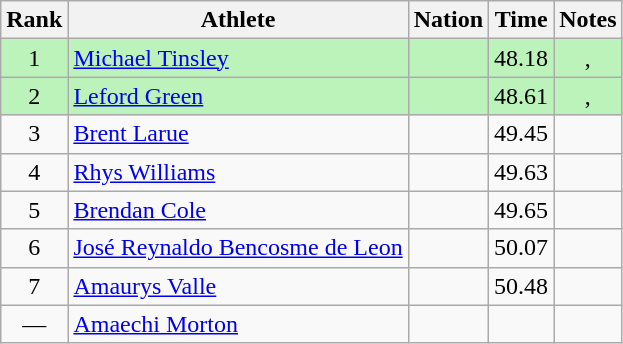<table class="wikitable sortable" style="text-align:center">
<tr>
<th>Rank</th>
<th>Athlete</th>
<th>Nation</th>
<th>Time</th>
<th>Notes</th>
</tr>
<tr bgcolor=#bbf3bb>
<td>1</td>
<td align=left><a href='#'>Michael Tinsley</a></td>
<td align=left></td>
<td>48.18</td>
<td>, </td>
</tr>
<tr bgcolor=#bbf3bb>
<td>2</td>
<td align=left><a href='#'>Leford Green</a></td>
<td align=left></td>
<td>48.61</td>
<td>, </td>
</tr>
<tr>
<td>3</td>
<td align=left><a href='#'>Brent Larue</a></td>
<td align=left></td>
<td>49.45</td>
<td></td>
</tr>
<tr>
<td>4</td>
<td align=left><a href='#'>Rhys Williams</a></td>
<td align=left></td>
<td>49.63</td>
<td></td>
</tr>
<tr>
<td>5</td>
<td align=left><a href='#'>Brendan Cole</a></td>
<td align=left></td>
<td>49.65</td>
<td></td>
</tr>
<tr>
<td>6</td>
<td align=left><a href='#'>José Reynaldo Bencosme de Leon</a></td>
<td align=left></td>
<td>50.07</td>
<td></td>
</tr>
<tr>
<td>7</td>
<td align=left><a href='#'>Amaurys Valle</a></td>
<td align=left></td>
<td>50.48</td>
<td></td>
</tr>
<tr>
<td data-sort-value=8>—</td>
<td align=left><a href='#'>Amaechi Morton</a></td>
<td align=left></td>
<td data-sort-value=80.00></td>
<td></td>
</tr>
</table>
